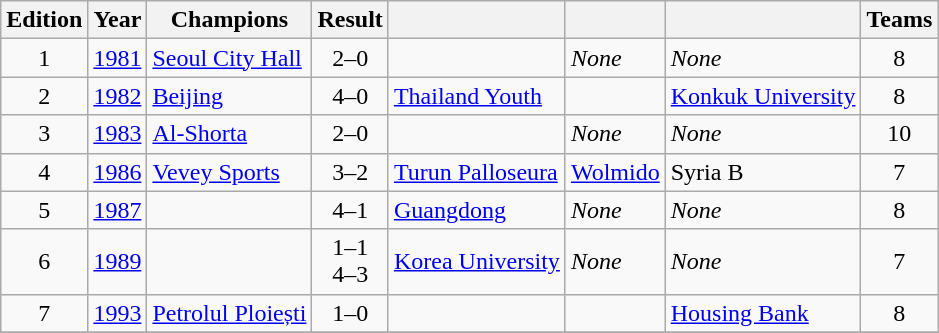<table class="wikitable sortable">
<tr>
<th>Edition</th>
<th>Year</th>
<th>Champions</th>
<th>Result</th>
<th></th>
<th></th>
<th></th>
<th>Teams</th>
</tr>
<tr>
<td align="center">1</td>
<td align="center"><a href='#'>1981</a></td>
<td> <a href='#'>Seoul City Hall</a></td>
<td align="center">2–0</td>
<td></td>
<td><em>None</em></td>
<td><em>None</em></td>
<td align="center">8</td>
</tr>
<tr>
<td align="center">2</td>
<td align="center"><a href='#'>1982</a></td>
<td> <a href='#'>Beijing</a></td>
<td align="center">4–0</td>
<td> <a href='#'>Thailand Youth</a></td>
<td></td>
<td> <a href='#'>Konkuk University</a></td>
<td align="center">8</td>
</tr>
<tr>
<td align="center">3</td>
<td align="center"><a href='#'>1983</a></td>
<td> <a href='#'>Al-Shorta</a></td>
<td align="center">2–0</td>
<td></td>
<td><em>None</em></td>
<td><em>None</em></td>
<td align="center">10</td>
</tr>
<tr>
<td align="center">4</td>
<td align="center"><a href='#'>1986</a></td>
<td> <a href='#'>Vevey Sports</a></td>
<td align="center">3–2</td>
<td> <a href='#'>Turun Palloseura</a></td>
<td> <a href='#'>Wolmido</a></td>
<td> Syria B</td>
<td align="center">7</td>
</tr>
<tr>
<td align="center">5</td>
<td align="center"><a href='#'>1987</a></td>
<td></td>
<td align="center">4–1</td>
<td> <a href='#'>Guangdong</a></td>
<td><em>None</em></td>
<td><em>None</em></td>
<td align="center">8</td>
</tr>
<tr>
<td align="center">6</td>
<td align="center"><a href='#'>1989</a></td>
<td></td>
<td align="center">1–1 <br> 4–3 </td>
<td> <a href='#'>Korea University</a></td>
<td><em>None</em></td>
<td><em>None</em></td>
<td align="center">7</td>
</tr>
<tr>
<td align="center">7</td>
<td align="center"><a href='#'>1993</a></td>
<td> <a href='#'>Petrolul Ploiești</a></td>
<td align="center">1–0</td>
<td></td>
<td></td>
<td> <a href='#'>Housing Bank</a></td>
<td align="center">8</td>
</tr>
<tr>
</tr>
</table>
